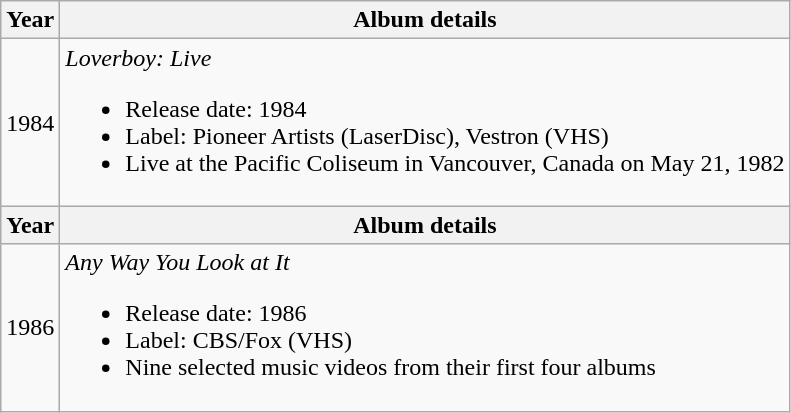<table class="wikitable" style="text-align:center;">
<tr>
<th>Year</th>
<th>Album details</th>
</tr>
<tr>
<td>1984</td>
<td style="text-align:left;"><em>Loverboy: Live</em><br><ul><li>Release date: 1984</li><li>Label: Pioneer Artists (LaserDisc), Vestron (VHS)</li><li>Live at the Pacific Coliseum in Vancouver, Canada on May 21, 1982</li></ul></td>
</tr>
<tr>
<th>Year</th>
<th>Album details</th>
</tr>
<tr>
<td>1986</td>
<td style="text-align:left;"><em>Any Way You Look at It</em><br><ul><li>Release date: 1986</li><li>Label: CBS/Fox (VHS)</li><li>Nine selected music videos from their first four albums</li></ul></td>
</tr>
</table>
